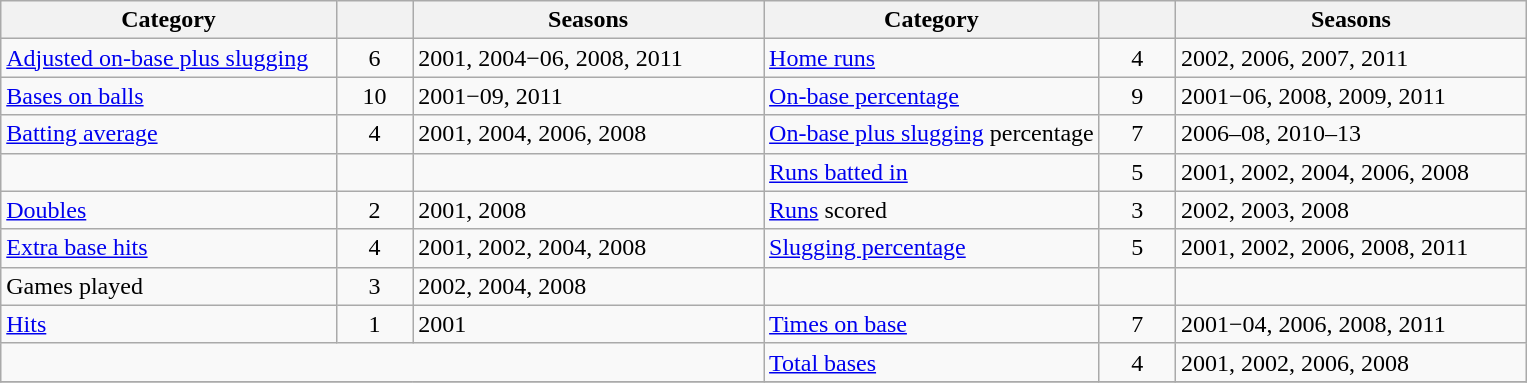<table class="wikitable" margin: 5px; text-align: center;>
<tr>
<th scope="col" width=22%>Category</th>
<th scope="col" width=5%></th>
<th scope="col" width=23%>Seasons</th>
<th scope="col" width=22%>Category</th>
<th scope="col" width=5%></th>
<th scope="col" width=23%>Seasons</th>
</tr>
<tr>
<td><a href='#'>Adjusted on-base plus slugging</a></td>
<td align="center">6</td>
<td>2001, 2004−06, 2008, 2011</td>
<td><a href='#'>Home runs</a></td>
<td align="center">4</td>
<td>2002, 2006, 2007, 2011</td>
</tr>
<tr>
<td><a href='#'>Bases on balls</a></td>
<td align="center">10</td>
<td>2001−09, 2011</td>
<td><a href='#'>On-base percentage</a></td>
<td align="center">9</td>
<td>2001−06, 2008, 2009, 2011</td>
</tr>
<tr>
<td><a href='#'>Batting average</a></td>
<td align="center">4</td>
<td>2001, 2004, 2006, 2008</td>
<td><a href='#'>On-base plus slugging</a> percentage</td>
<td align="center">7</td>
<td>2006–08, 2010–13</td>
</tr>
<tr>
<td></td>
<td></td>
<td></td>
<td><a href='#'>Runs batted in</a></td>
<td align="center">5</td>
<td>2001, 2002, 2004, 2006, 2008</td>
</tr>
<tr>
<td><a href='#'>Doubles</a></td>
<td align="center">2</td>
<td>2001, 2008</td>
<td><a href='#'>Runs</a> scored</td>
<td align="center">3</td>
<td>2002, 2003, 2008</td>
</tr>
<tr>
<td><a href='#'>Extra base hits</a></td>
<td align="center">4</td>
<td>2001, 2002, 2004, 2008</td>
<td><a href='#'>Slugging percentage</a></td>
<td align="center">5</td>
<td>2001, 2002, 2006, 2008, 2011</td>
</tr>
<tr>
<td>Games played</td>
<td align="center">3</td>
<td>2002, 2004, 2008</td>
<td></td>
<td></td>
<td></td>
</tr>
<tr>
<td><a href='#'>Hits</a></td>
<td align="center">1</td>
<td>2001</td>
<td><a href='#'>Times on base</a></td>
<td align="center">7</td>
<td>2001−04, 2006, 2008, 2011</td>
</tr>
<tr>
<td colspan="3" style="text-align: center;"></td>
<td><a href='#'>Total bases</a></td>
<td align="center">4</td>
<td>2001, 2002, 2006, 2008</td>
</tr>
<tr>
</tr>
</table>
